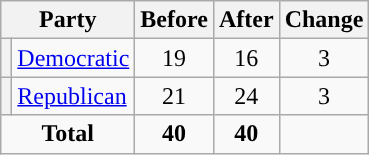<table class="wikitable" style="text-align:center;">
<tr>
<th colspan="2">Party</th>
<th>Before</th>
<th>After</th>
<th>Change</th>
</tr>
<tr>
<th style="background-color:"></th>
<td style="text-align:left;"><a href='#'>Democratic</a></td>
<td>19</td>
<td>16</td>
<td> 3</td>
</tr>
<tr>
<th style="background-color:"></th>
<td style="text-align:left;"><a href='#'>Republican</a></td>
<td>21</td>
<td>24</td>
<td> 3</td>
</tr>
<tr>
<td colspan="2"><strong>Total</strong></td>
<td><strong>40</strong></td>
<td><strong>40</strong></td>
</tr>
</table>
